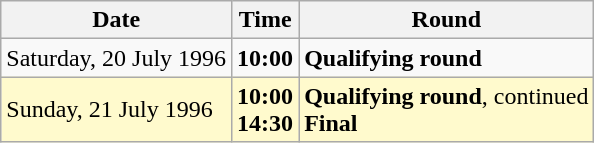<table class="wikitable">
<tr>
<th>Date</th>
<th>Time</th>
<th>Round</th>
</tr>
<tr>
<td>Saturday, 20 July 1996</td>
<td><strong>10:00</strong></td>
<td><strong>Qualifying round</strong></td>
</tr>
<tr style=background:lemonchiffon>
<td>Sunday, 21 July 1996</td>
<td><strong>10:00</strong><br><strong>14:30</strong></td>
<td><strong>Qualifying round</strong>, continued<br><strong>Final</strong></td>
</tr>
</table>
